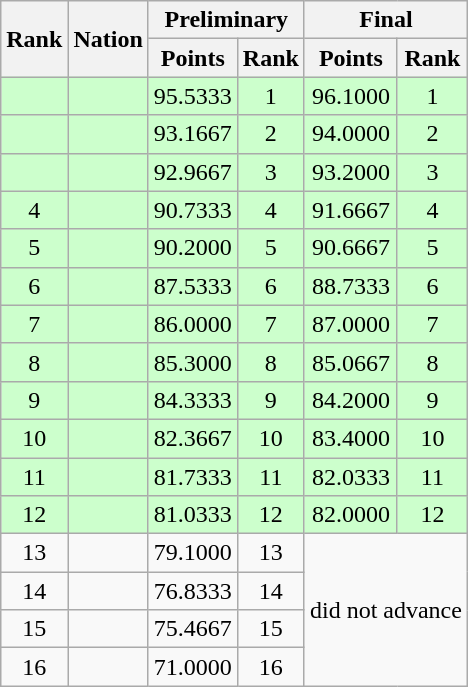<table class="wikitable sortable" style="text-align:center">
<tr>
<th rowspan=2>Rank</th>
<th rowspan=2>Nation</th>
<th colspan=2>Preliminary</th>
<th colspan=2>Final</th>
</tr>
<tr>
<th>Points</th>
<th>Rank</th>
<th>Points</th>
<th>Rank</th>
</tr>
<tr bgcolor=ccffcc>
<td></td>
<td align=left></td>
<td>95.5333</td>
<td>1</td>
<td>96.1000</td>
<td>1</td>
</tr>
<tr bgcolor=ccffcc>
<td></td>
<td align=left></td>
<td>93.1667</td>
<td>2</td>
<td>94.0000</td>
<td>2</td>
</tr>
<tr bgcolor=ccffcc>
<td></td>
<td align=left></td>
<td>92.9667</td>
<td>3</td>
<td>93.2000</td>
<td>3</td>
</tr>
<tr bgcolor=ccffcc>
<td>4</td>
<td align=left></td>
<td>90.7333</td>
<td>4</td>
<td>91.6667</td>
<td>4</td>
</tr>
<tr bgcolor=ccffcc>
<td>5</td>
<td align=left></td>
<td>90.2000</td>
<td>5</td>
<td>90.6667</td>
<td>5</td>
</tr>
<tr bgcolor=ccffcc>
<td>6</td>
<td align=left></td>
<td>87.5333</td>
<td>6</td>
<td>88.7333</td>
<td>6</td>
</tr>
<tr bgcolor=ccffcc>
<td>7</td>
<td align=left></td>
<td>86.0000</td>
<td>7</td>
<td>87.0000</td>
<td>7</td>
</tr>
<tr bgcolor=ccffcc>
<td>8</td>
<td align=left></td>
<td>85.3000</td>
<td>8</td>
<td>85.0667</td>
<td>8</td>
</tr>
<tr bgcolor=ccffcc>
<td>9</td>
<td align=left></td>
<td>84.3333</td>
<td>9</td>
<td>84.2000</td>
<td>9</td>
</tr>
<tr bgcolor=ccffcc>
<td>10</td>
<td align=left></td>
<td>82.3667</td>
<td>10</td>
<td>83.4000</td>
<td>10</td>
</tr>
<tr bgcolor=ccffcc>
<td>11</td>
<td align=left></td>
<td>81.7333</td>
<td>11</td>
<td>82.0333</td>
<td>11</td>
</tr>
<tr bgcolor=ccffcc>
<td>12</td>
<td align=left></td>
<td>81.0333</td>
<td>12</td>
<td>82.0000</td>
<td>12</td>
</tr>
<tr>
<td>13</td>
<td align=left></td>
<td>79.1000</td>
<td>13</td>
<td rowspan=4 colspan=2>did not advance</td>
</tr>
<tr>
<td>14</td>
<td align=left></td>
<td>76.8333</td>
<td>14</td>
</tr>
<tr>
<td>15</td>
<td align=left></td>
<td>75.4667</td>
<td>15</td>
</tr>
<tr>
<td>16</td>
<td align=left></td>
<td>71.0000</td>
<td>16</td>
</tr>
</table>
